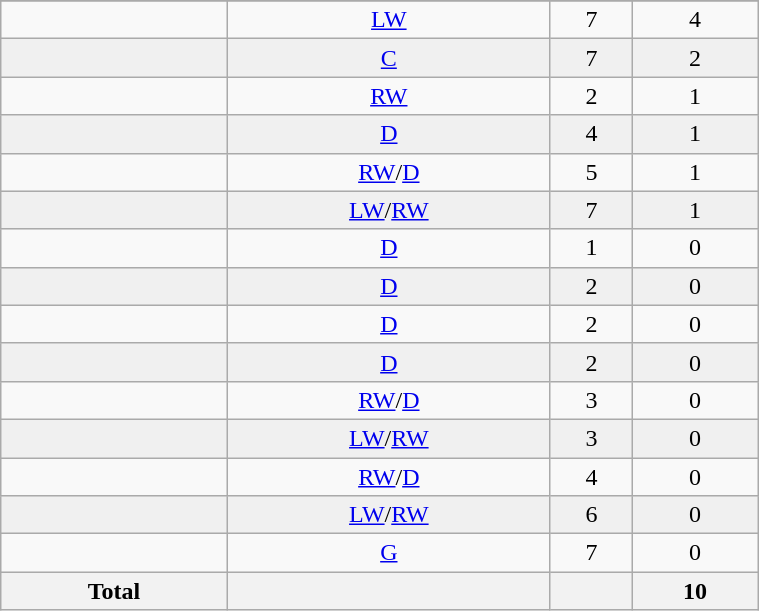<table class="wikitable sortable" width ="40%">
<tr align="center">
</tr>
<tr align="center">
<td></td>
<td><a href='#'>LW</a></td>
<td>7</td>
<td>4</td>
</tr>
<tr align="center" bgcolor="f0f0f0">
<td></td>
<td><a href='#'>C</a></td>
<td>7</td>
<td>2</td>
</tr>
<tr align="center">
<td></td>
<td><a href='#'>RW</a></td>
<td>2</td>
<td>1</td>
</tr>
<tr align="center" bgcolor="f0f0f0">
<td></td>
<td><a href='#'>D</a></td>
<td>4</td>
<td>1</td>
</tr>
<tr align="center">
<td></td>
<td><a href='#'>RW</a>/<a href='#'>D</a></td>
<td>5</td>
<td>1</td>
</tr>
<tr align="center" bgcolor="f0f0f0">
<td></td>
<td><a href='#'>LW</a>/<a href='#'>RW</a></td>
<td>7</td>
<td>1</td>
</tr>
<tr align="center">
<td></td>
<td><a href='#'>D</a></td>
<td>1</td>
<td>0</td>
</tr>
<tr align="center" bgcolor="f0f0f0">
<td></td>
<td><a href='#'>D</a></td>
<td>2</td>
<td>0</td>
</tr>
<tr align="center">
<td></td>
<td><a href='#'>D</a></td>
<td>2</td>
<td>0</td>
</tr>
<tr align="center" bgcolor="f0f0f0">
<td></td>
<td><a href='#'>D</a></td>
<td>2</td>
<td>0</td>
</tr>
<tr align="center">
<td></td>
<td><a href='#'>RW</a>/<a href='#'>D</a></td>
<td>3</td>
<td>0</td>
</tr>
<tr align="center" bgcolor="f0f0f0">
<td></td>
<td><a href='#'>LW</a>/<a href='#'>RW</a></td>
<td>3</td>
<td>0</td>
</tr>
<tr align="center">
<td></td>
<td><a href='#'>RW</a>/<a href='#'>D</a></td>
<td>4</td>
<td>0</td>
</tr>
<tr align="center" bgcolor="f0f0f0">
<td></td>
<td><a href='#'>LW</a>/<a href='#'>RW</a></td>
<td>6</td>
<td>0</td>
</tr>
<tr align="center">
<td></td>
<td><a href='#'>G</a></td>
<td>7</td>
<td>0</td>
</tr>
<tr>
<th>Total</th>
<th></th>
<th></th>
<th>10</th>
</tr>
</table>
